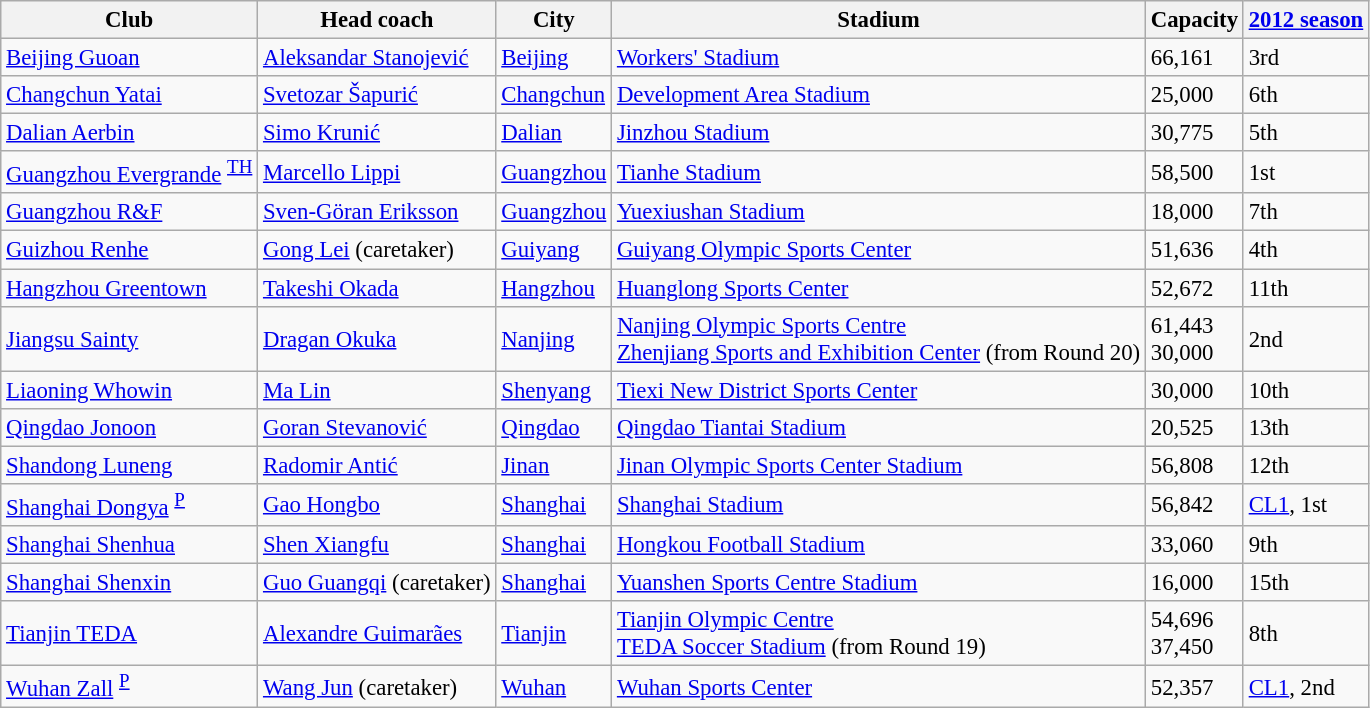<table class="wikitable sortable" style="font-size:95%">
<tr>
<th>Club</th>
<th>Head coach</th>
<th>City</th>
<th>Stadium</th>
<th>Capacity</th>
<th><a href='#'>2012 season</a></th>
</tr>
<tr>
<td><a href='#'>Beijing Guoan</a></td>
<td> <a href='#'>Aleksandar Stanojević</a></td>
<td><a href='#'>Beijing</a></td>
<td><a href='#'>Workers' Stadium</a></td>
<td>66,161</td>
<td>3rd</td>
</tr>
<tr>
<td><a href='#'>Changchun Yatai</a></td>
<td> <a href='#'>Svetozar Šapurić</a></td>
<td><a href='#'>Changchun</a></td>
<td><a href='#'>Development Area Stadium</a></td>
<td>25,000</td>
<td>6th</td>
</tr>
<tr>
<td><a href='#'>Dalian Aerbin</a></td>
<td> <a href='#'>Simo Krunić</a></td>
<td><a href='#'>Dalian</a></td>
<td><a href='#'>Jinzhou Stadium</a></td>
<td>30,775</td>
<td>5th</td>
</tr>
<tr>
<td><a href='#'>Guangzhou Evergrande</a> <sup><a href='#'>TH</a></sup></td>
<td> <a href='#'>Marcello Lippi</a></td>
<td><a href='#'>Guangzhou</a></td>
<td><a href='#'>Tianhe Stadium</a></td>
<td>58,500</td>
<td>1st</td>
</tr>
<tr>
<td><a href='#'>Guangzhou R&F</a></td>
<td> <a href='#'>Sven-Göran Eriksson</a></td>
<td><a href='#'>Guangzhou</a></td>
<td><a href='#'>Yuexiushan Stadium</a></td>
<td>18,000</td>
<td>7th</td>
</tr>
<tr>
<td><a href='#'>Guizhou Renhe</a></td>
<td> <a href='#'>Gong Lei</a> (caretaker)</td>
<td><a href='#'>Guiyang</a></td>
<td><a href='#'>Guiyang Olympic Sports Center</a></td>
<td>51,636</td>
<td>4th</td>
</tr>
<tr>
<td><a href='#'>Hangzhou Greentown</a></td>
<td> <a href='#'>Takeshi Okada</a></td>
<td><a href='#'>Hangzhou</a></td>
<td><a href='#'>Huanglong Sports Center</a></td>
<td>52,672</td>
<td>11th</td>
</tr>
<tr>
<td><a href='#'>Jiangsu Sainty</a></td>
<td> <a href='#'>Dragan Okuka</a></td>
<td><a href='#'>Nanjing</a></td>
<td><a href='#'>Nanjing Olympic Sports Centre</a><br><a href='#'>Zhenjiang Sports and Exhibition Center</a> (from Round 20)</td>
<td>61,443<br>30,000</td>
<td>2nd</td>
</tr>
<tr>
<td><a href='#'>Liaoning Whowin</a></td>
<td> <a href='#'>Ma Lin</a></td>
<td><a href='#'>Shenyang</a></td>
<td><a href='#'>Tiexi New District Sports Center</a></td>
<td>30,000</td>
<td>10th</td>
</tr>
<tr>
<td><a href='#'>Qingdao Jonoon</a></td>
<td> <a href='#'>Goran Stevanović</a></td>
<td><a href='#'>Qingdao</a></td>
<td><a href='#'>Qingdao Tiantai Stadium</a></td>
<td>20,525</td>
<td>13th</td>
</tr>
<tr>
<td><a href='#'>Shandong Luneng</a></td>
<td> <a href='#'>Radomir Antić</a></td>
<td><a href='#'>Jinan</a></td>
<td><a href='#'>Jinan Olympic Sports Center Stadium</a></td>
<td>56,808</td>
<td>12th</td>
</tr>
<tr>
<td><a href='#'>Shanghai Dongya</a> <sup><a href='#'>P</a></sup></td>
<td> <a href='#'>Gao Hongbo</a></td>
<td><a href='#'>Shanghai</a></td>
<td><a href='#'>Shanghai Stadium</a></td>
<td>56,842</td>
<td><a href='#'>CL1</a>, 1st</td>
</tr>
<tr>
<td><a href='#'>Shanghai Shenhua</a></td>
<td> <a href='#'>Shen Xiangfu</a></td>
<td><a href='#'>Shanghai</a></td>
<td><a href='#'>Hongkou Football Stadium</a></td>
<td>33,060</td>
<td>9th</td>
</tr>
<tr>
<td><a href='#'>Shanghai Shenxin</a></td>
<td> <a href='#'>Guo Guangqi</a> (caretaker)</td>
<td><a href='#'>Shanghai</a></td>
<td><a href='#'>Yuanshen Sports Centre Stadium</a></td>
<td>16,000</td>
<td>15th</td>
</tr>
<tr>
<td><a href='#'>Tianjin TEDA</a></td>
<td> <a href='#'>Alexandre Guimarães</a></td>
<td><a href='#'>Tianjin</a></td>
<td><a href='#'>Tianjin Olympic Centre</a><br><a href='#'>TEDA Soccer Stadium</a> (from Round 19)</td>
<td>54,696<br>37,450</td>
<td>8th</td>
</tr>
<tr>
<td><a href='#'>Wuhan Zall</a> <sup><a href='#'>P</a></sup></td>
<td> <a href='#'>Wang Jun</a> (caretaker)</td>
<td><a href='#'>Wuhan</a></td>
<td><a href='#'>Wuhan Sports Center</a></td>
<td>52,357</td>
<td><a href='#'>CL1</a>, 2nd</td>
</tr>
</table>
